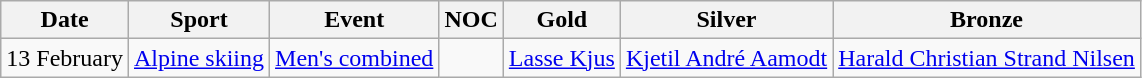<table class="wikitable">
<tr>
<th>Date</th>
<th>Sport</th>
<th>Event</th>
<th>NOC</th>
<th>Gold</th>
<th>Silver</th>
<th>Bronze</th>
</tr>
<tr>
<td>13 February</td>
<td><a href='#'>Alpine skiing</a></td>
<td><a href='#'>Men's combined</a></td>
<td></td>
<td><a href='#'>Lasse Kjus</a></td>
<td><a href='#'>Kjetil André Aamodt</a></td>
<td><a href='#'>Harald Christian Strand Nilsen</a></td>
</tr>
</table>
